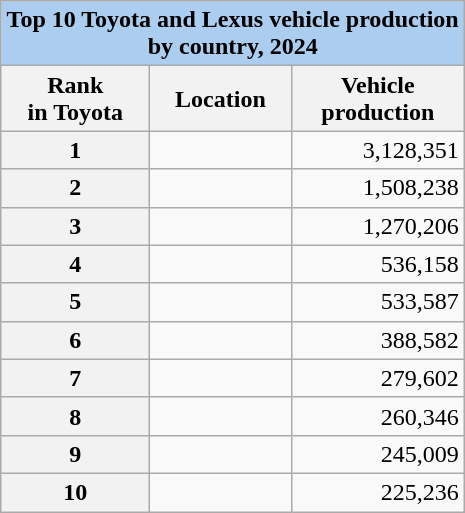<table class="wikitable" style="float:right;">
<tr>
<th colspan="3" style="text-align:center; background:#abcdef;">Top 10 Toyota and Lexus vehicle production<br>by country, 2024</th>
</tr>
<tr>
<th>Rank<br>in Toyota</th>
<th>Location</th>
<th>Vehicle<br>production</th>
</tr>
<tr>
<th>1</th>
<td></td>
<td style="text-align:right;">3,128,351</td>
</tr>
<tr>
<th>2</th>
<td></td>
<td style="text-align:right;">1,508,238</td>
</tr>
<tr>
<th>3</th>
<td></td>
<td style="text-align:right;">1,270,206</td>
</tr>
<tr>
<th>4</th>
<td></td>
<td style="text-align:right;">536,158</td>
</tr>
<tr>
<th>5</th>
<td></td>
<td style="text-align:right;">533,587</td>
</tr>
<tr>
<th>6</th>
<td></td>
<td style="text-align:right;">388,582</td>
</tr>
<tr>
<th>7</th>
<td></td>
<td style="text-align:right;">279,602</td>
</tr>
<tr>
<th>8</th>
<td></td>
<td style="text-align:right;">260,346</td>
</tr>
<tr>
<th>9</th>
<td></td>
<td style="text-align:right;">245,009</td>
</tr>
<tr>
<th>10</th>
<td></td>
<td style="text-align:right;">225,236</td>
</tr>
</table>
